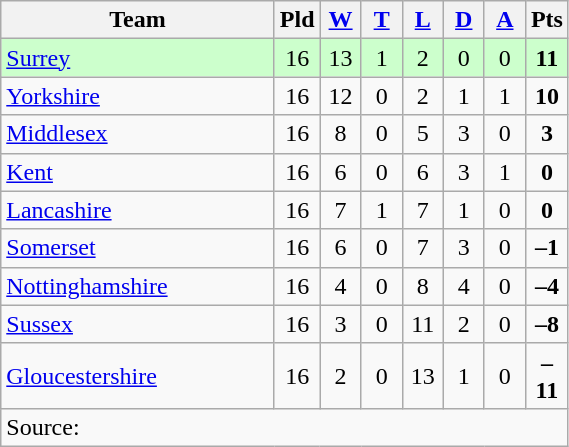<table class="wikitable" style="text-align:center;">
<tr>
<th width=175>Team</th>
<th width=20 abbr="Played">Pld</th>
<th width=20 abbr="Won"><a href='#'>W</a></th>
<th width=20 abbr="Tied"><a href='#'>T</a></th>
<th width=20 abbr="Lost"><a href='#'>L</a></th>
<th width=20 abbr="Drawn"><a href='#'>D</a></th>
<th width=20 abbr="Abandoned"><a href='#'>A</a></th>
<th width=20 abbr="Points">Pts</th>
</tr>
<tr style="background:#ccffcc;">
<td style="text-align:left;"><a href='#'>Surrey</a></td>
<td>16</td>
<td>13</td>
<td>1</td>
<td>2</td>
<td>0</td>
<td>0</td>
<td><strong>11</strong></td>
</tr>
<tr style="background:#f9f9f9;">
<td style="text-align:left;"><a href='#'>Yorkshire</a></td>
<td>16</td>
<td>12</td>
<td>0</td>
<td>2</td>
<td>1</td>
<td>1</td>
<td><strong>10</strong></td>
</tr>
<tr style="background:#f9f9f9;">
<td style="text-align:left;"><a href='#'>Middlesex</a></td>
<td>16</td>
<td>8</td>
<td>0</td>
<td>5</td>
<td>3</td>
<td>0</td>
<td><strong>3</strong></td>
</tr>
<tr style="background:#f9f9f9;">
<td style="text-align:left;"><a href='#'>Kent</a></td>
<td>16</td>
<td>6</td>
<td>0</td>
<td>6</td>
<td>3</td>
<td>1</td>
<td><strong>0</strong></td>
</tr>
<tr style="background:#f9f9f9;">
<td style="text-align:left;"><a href='#'>Lancashire</a></td>
<td>16</td>
<td>7</td>
<td>1</td>
<td>7</td>
<td>1</td>
<td>0</td>
<td><strong>0</strong></td>
</tr>
<tr style="background:#f9f9f9;">
<td style="text-align:left;"><a href='#'>Somerset</a></td>
<td>16</td>
<td>6</td>
<td>0</td>
<td>7</td>
<td>3</td>
<td>0</td>
<td><strong>–1</strong></td>
</tr>
<tr style="background:#f9f9f9;">
<td style="text-align:left;"><a href='#'>Nottinghamshire</a></td>
<td>16</td>
<td>4</td>
<td>0</td>
<td>8</td>
<td>4</td>
<td>0</td>
<td><strong>–4</strong></td>
</tr>
<tr style="background:#f9f9f9;">
<td style="text-align:left;"><a href='#'>Sussex</a></td>
<td>16</td>
<td>3</td>
<td>0</td>
<td>11</td>
<td>2</td>
<td>0</td>
<td><strong>–8</strong></td>
</tr>
<tr style="background:#f9f9f9;">
<td style="text-align:left;"><a href='#'>Gloucestershire</a></td>
<td>16</td>
<td>2</td>
<td>0</td>
<td>13</td>
<td>1</td>
<td>0</td>
<td><strong>–11</strong></td>
</tr>
<tr>
<td colspan=8 align="left">Source:</td>
</tr>
</table>
